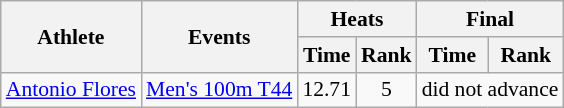<table class=wikitable style="font-size:90%">
<tr>
<th rowspan=2>Athlete</th>
<th rowspan=2>Events</th>
<th colspan="2">Heats</th>
<th colspan="2">Final</th>
</tr>
<tr>
<th scope="col">Time</th>
<th scope="col">Rank</th>
<th scope="col">Time</th>
<th scope="col">Rank</th>
</tr>
<tr align=center>
<td align=left><a href='#'>Antonio Flores</a></td>
<td align=left><a href='#'>Men's 100m T44</a></td>
<td>12.71</td>
<td>5</td>
<td colspan=2>did not advance</td>
</tr>
</table>
